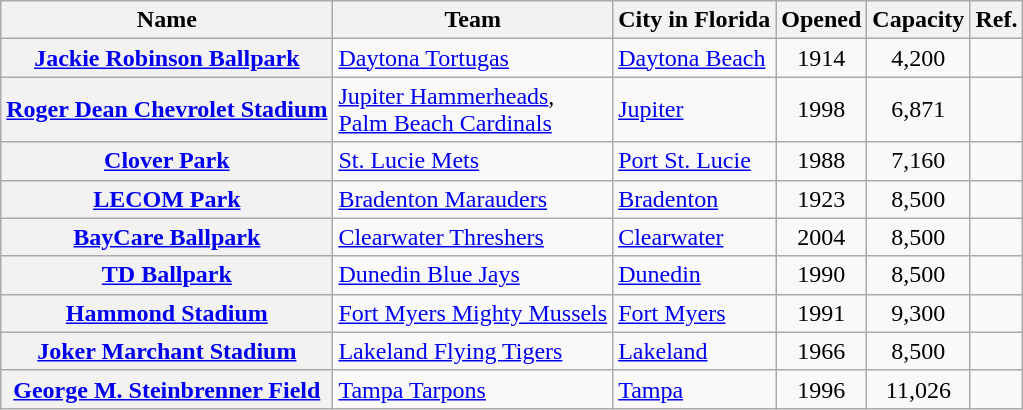<table class="wikitable sortable plainrowheaders">
<tr>
<th>Name</th>
<th>Team</th>
<th>City in Florida</th>
<th>Opened</th>
<th data-sort-type="number">Capacity</th>
<th class="unsortable">Ref.</th>
</tr>
<tr>
<th scope="row"><a href='#'>Jackie Robinson Ballpark</a></th>
<td><a href='#'>Daytona Tortugas</a></td>
<td><a href='#'>Daytona Beach</a></td>
<td style="text-align:center;">1914</td>
<td style="text-align:center;">4,200</td>
<td></td>
</tr>
<tr>
<th scope="row"><a href='#'>Roger Dean Chevrolet Stadium</a></th>
<td><a href='#'>Jupiter Hammerheads</a>,<br><a href='#'>Palm Beach Cardinals</a></td>
<td><a href='#'>Jupiter</a></td>
<td style="text-align:center;">1998</td>
<td style="text-align:center;">6,871</td>
<td></td>
</tr>
<tr>
<th scope="row"><a href='#'>Clover Park</a></th>
<td><a href='#'>St. Lucie Mets</a></td>
<td><a href='#'>Port St. Lucie</a></td>
<td style="text-align:center;">1988</td>
<td style="text-align:center;">7,160</td>
<td></td>
</tr>
<tr>
<th scope="row"><a href='#'>LECOM Park</a></th>
<td><a href='#'>Bradenton Marauders</a></td>
<td><a href='#'>Bradenton</a></td>
<td style="text-align:center;">1923</td>
<td style="text-align:center;">8,500</td>
<td></td>
</tr>
<tr>
<th scope="row"><a href='#'>BayCare Ballpark</a></th>
<td><a href='#'>Clearwater Threshers</a></td>
<td><a href='#'>Clearwater</a></td>
<td style="text-align:center;">2004</td>
<td style="text-align:center;">8,500</td>
<td></td>
</tr>
<tr>
<th scope="row"><a href='#'>TD Ballpark</a></th>
<td><a href='#'>Dunedin Blue Jays</a></td>
<td><a href='#'>Dunedin</a></td>
<td style="text-align:center;">1990</td>
<td style="text-align:center;">8,500</td>
<td></td>
</tr>
<tr>
<th scope="row"><a href='#'>Hammond Stadium</a></th>
<td><a href='#'>Fort Myers Mighty Mussels</a></td>
<td><a href='#'>Fort Myers</a></td>
<td style="text-align:center;">1991</td>
<td style="text-align:center;">9,300</td>
<td></td>
</tr>
<tr>
<th scope="row"><a href='#'>Joker Marchant Stadium</a></th>
<td><a href='#'>Lakeland Flying Tigers</a></td>
<td><a href='#'>Lakeland</a></td>
<td style="text-align:center;">1966</td>
<td style="text-align:center;">8,500</td>
<td></td>
</tr>
<tr>
<th scope="row"><a href='#'>George M. Steinbrenner Field</a></th>
<td><a href='#'>Tampa Tarpons</a></td>
<td><a href='#'>Tampa</a></td>
<td style="text-align:center;">1996</td>
<td style="text-align:center;">11,026</td>
<td></td>
</tr>
</table>
